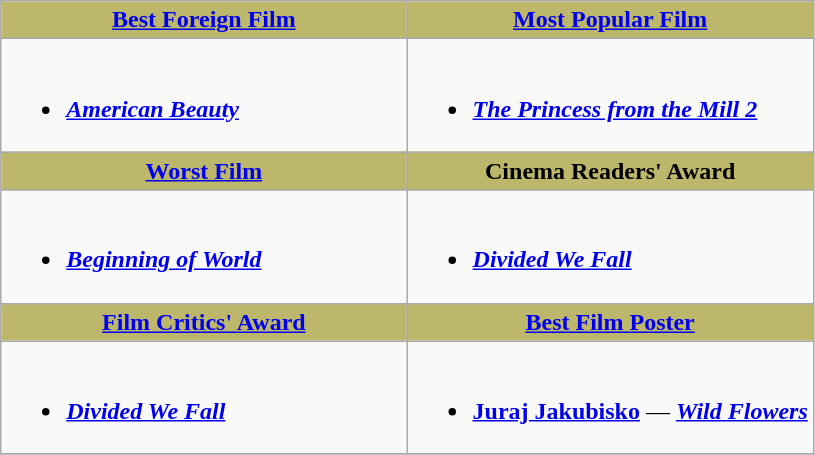<table class=wikitable>
<tr>
<th style="background:#BDB76B; width: 50%"><a href='#'>Best Foreign Film</a></th>
<th style="background:#BDB76B; width: 50%"><a href='#'>Most Popular Film</a></th>
</tr>
<tr>
<td valign="top"><br><ul><li><strong><em><a href='#'>American Beauty</a></em></strong></li></ul></td>
<td valign="top"><br><ul><li><strong><em><a href='#'>The Princess from the Mill 2</a></em></strong></li></ul></td>
</tr>
<tr>
<th style="background:#BDB76B; width: 50%"><a href='#'>Worst Film</a></th>
<th style="background:#BDB76B; width: 50%">Cinema Readers' Award</th>
</tr>
<tr>
<td valign="top"><br><ul><li><strong><em><a href='#'>Beginning of World</a></em></strong></li></ul></td>
<td valign="top"><br><ul><li><strong><em><a href='#'>Divided We Fall</a></em></strong></li></ul></td>
</tr>
<tr>
<th style="background:#BDB76B; width: 50%"><a href='#'>Film Critics' Award</a></th>
<th style="background:#BDB76B; width: 50%"><a href='#'>Best Film Poster</a></th>
</tr>
<tr>
<td valign="top"><br><ul><li><strong><em><a href='#'>Divided We Fall</a></em></strong></li></ul></td>
<td valign="top"><br><ul><li><strong><a href='#'>Juraj Jakubisko</a></strong> — <strong><em><a href='#'>Wild Flowers</a></em></strong></li></ul></td>
</tr>
<tr>
</tr>
</table>
